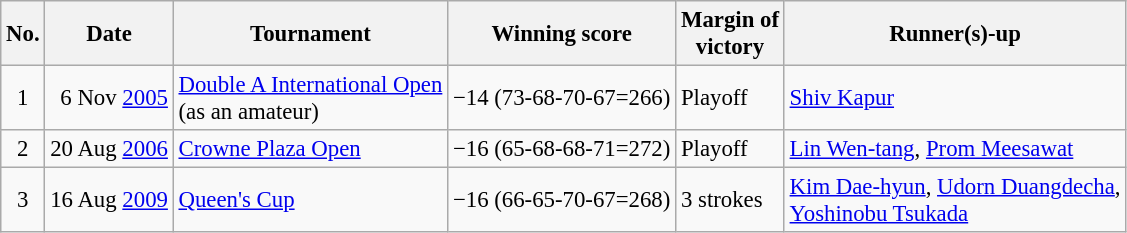<table class="wikitable" style="font-size:95%;">
<tr>
<th>No.</th>
<th>Date</th>
<th>Tournament</th>
<th>Winning score</th>
<th>Margin of<br>victory</th>
<th>Runner(s)-up</th>
</tr>
<tr>
<td align=center>1</td>
<td align=right>6 Nov <a href='#'>2005</a></td>
<td><a href='#'>Double A International Open</a><br>(as an amateur)</td>
<td>−14 (73-68-70-67=266)</td>
<td>Playoff</td>
<td> <a href='#'>Shiv Kapur</a></td>
</tr>
<tr>
<td align=center>2</td>
<td align=right>20 Aug <a href='#'>2006</a></td>
<td><a href='#'>Crowne Plaza Open</a></td>
<td>−16 (65-68-68-71=272)</td>
<td>Playoff</td>
<td> <a href='#'>Lin Wen-tang</a>,  <a href='#'>Prom Meesawat</a></td>
</tr>
<tr>
<td align=center>3</td>
<td align=right>16 Aug <a href='#'>2009</a></td>
<td><a href='#'>Queen's Cup</a></td>
<td>−16 (66-65-70-67=268)</td>
<td>3 strokes</td>
<td> <a href='#'>Kim Dae-hyun</a>,  <a href='#'>Udorn Duangdecha</a>,<br> <a href='#'>Yoshinobu Tsukada</a></td>
</tr>
</table>
